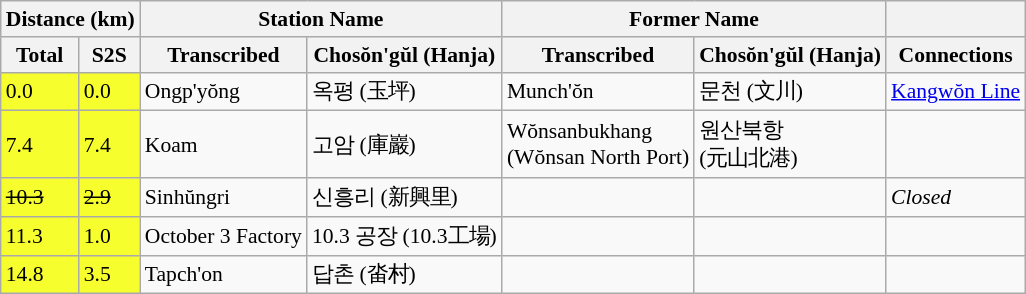<table class="wikitable" style="font-size:90%;">
<tr>
<th colspan="2">Distance (km)</th>
<th colspan="2">Station Name</th>
<th colspan="2">Former Name</th>
<th></th>
</tr>
<tr>
<th>Total</th>
<th>S2S</th>
<th>Transcribed</th>
<th>Chosŏn'gŭl (Hanja)</th>
<th>Transcribed</th>
<th>Chosŏn'gŭl (Hanja)</th>
<th>Connections</th>
</tr>
<tr>
<td bgcolor=#F7FE2E>0.0</td>
<td bgcolor=#F7FE2E>0.0</td>
<td>Ongp'yŏng</td>
<td>옥평 (玉坪)</td>
<td>Munch'ŏn</td>
<td>문천 (文川)</td>
<td><a href='#'>Kangwŏn Line</a></td>
</tr>
<tr>
<td bgcolor=#F7FE2E>7.4</td>
<td bgcolor=#F7FE2E>7.4</td>
<td>Koam</td>
<td>고암 (庫巖)</td>
<td>Wŏnsanbukhang<br>(Wŏnsan North Port)</td>
<td>원산북항<br>(元山北港)</td>
<td></td>
</tr>
<tr>
<td bgcolor=#F7FE2E><del>10.3</del></td>
<td bgcolor=#F7FE2E><del>2.9</del></td>
<td>Sinhŭngri</td>
<td>신흥리 (新興里)</td>
<td></td>
<td></td>
<td><em>Closed</em></td>
</tr>
<tr>
<td bgcolor=#F7FE2E>11.3</td>
<td bgcolor=#F7FE2E>1.0</td>
<td>October 3 Factory</td>
<td>10.3 공장 (10.3工場)</td>
<td></td>
<td></td>
<td></td>
</tr>
<tr>
<td bgcolor=#F7FE2E>14.8</td>
<td bgcolor=#F7FE2E>3.5</td>
<td>Tapch'on</td>
<td>답촌 (畓村)</td>
<td></td>
<td></td>
<td></td>
</tr>
</table>
